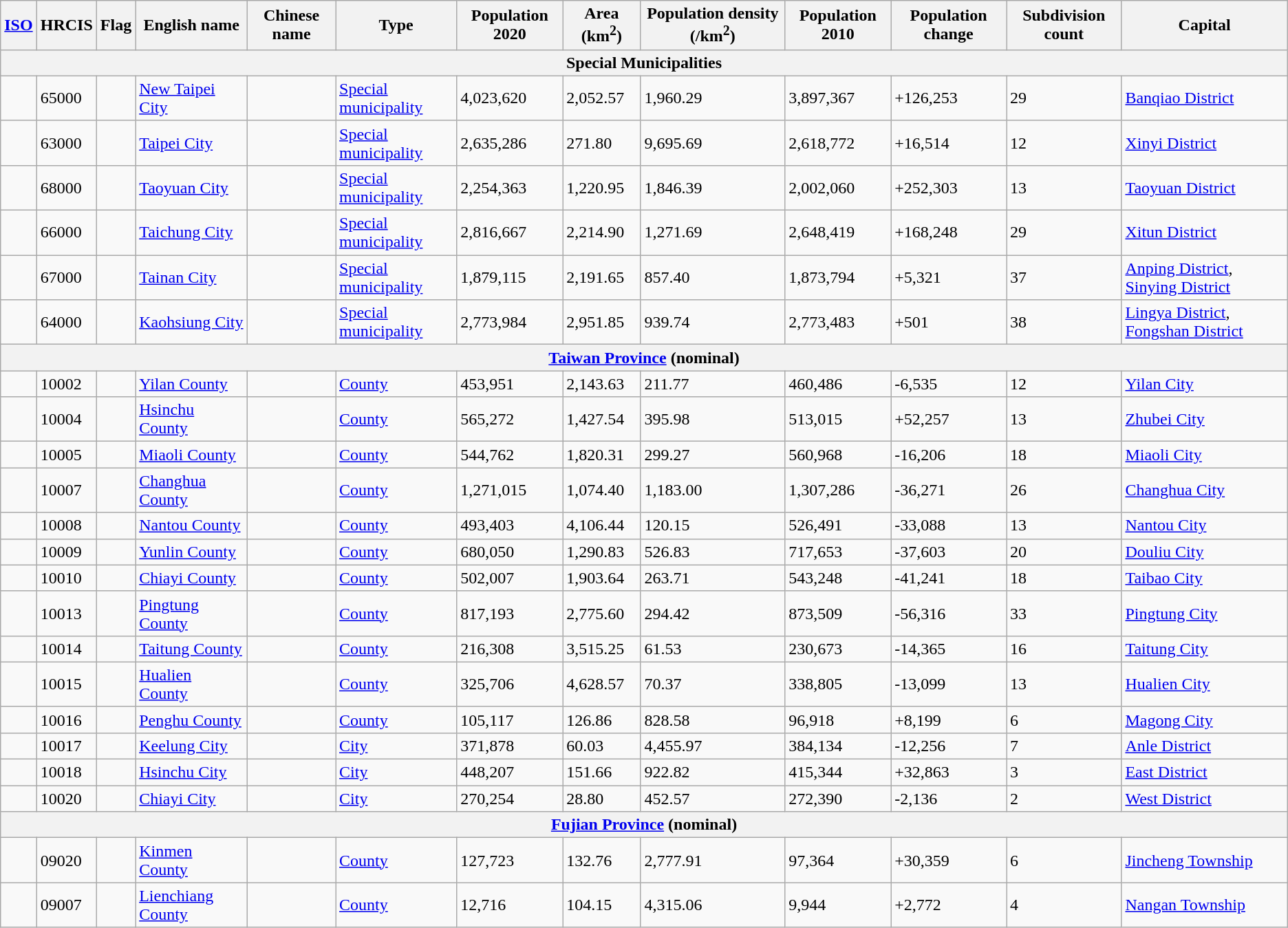<table class="wikitable sortable">
<tr>
<th><a href='#'>ISO</a></th>
<th>HRCIS</th>
<th class=unsortable>Flag</th>
<th>English name</th>
<th>Chinese name</th>
<th>Type</th>
<th>Population 2020</th>
<th>Area (km<sup>2</sup>)</th>
<th>Population density (/km<sup>2</sup>)</th>
<th>Population 2010</th>
<th>Population change</th>
<th>Subdivision count</th>
<th>Capital</th>
</tr>
<tr>
<th colspan=13>Special Municipalities</th>
</tr>
<tr>
<td></td>
<td>65000</td>
<td></td>
<td><a href='#'>New Taipei City</a></td>
<td></td>
<td><a href='#'>Special municipality</a></td>
<td>4,023,620</td>
<td>2,052.57</td>
<td>1,960.29</td>
<td>3,897,367</td>
<td>+126,253</td>
<td>29</td>
<td><a href='#'>Banqiao District</a></td>
</tr>
<tr>
<td></td>
<td>63000</td>
<td></td>
<td><a href='#'>Taipei City</a></td>
<td></td>
<td><a href='#'>Special municipality</a></td>
<td>2,635,286</td>
<td>271.80</td>
<td>9,695.69</td>
<td>2,618,772</td>
<td>+16,514</td>
<td>12</td>
<td><a href='#'>Xinyi District</a></td>
</tr>
<tr>
<td></td>
<td>68000</td>
<td></td>
<td><a href='#'>Taoyuan City</a></td>
<td></td>
<td><a href='#'>Special municipality</a></td>
<td>2,254,363</td>
<td>1,220.95</td>
<td>1,846.39</td>
<td>2,002,060</td>
<td>+252,303</td>
<td>13</td>
<td><a href='#'>Taoyuan District</a></td>
</tr>
<tr>
<td></td>
<td>66000</td>
<td></td>
<td><a href='#'>Taichung City</a></td>
<td></td>
<td><a href='#'>Special municipality</a></td>
<td>2,816,667</td>
<td>2,214.90</td>
<td>1,271.69</td>
<td>2,648,419</td>
<td>+168,248</td>
<td>29</td>
<td><a href='#'>Xitun District</a></td>
</tr>
<tr>
<td></td>
<td>67000</td>
<td></td>
<td><a href='#'>Tainan City</a></td>
<td></td>
<td><a href='#'>Special municipality</a></td>
<td>1,879,115</td>
<td>2,191.65</td>
<td>857.40</td>
<td>1,873,794</td>
<td>+5,321</td>
<td>37</td>
<td><a href='#'>Anping District</a>, <a href='#'>Sinying District</a></td>
</tr>
<tr>
<td></td>
<td>64000</td>
<td></td>
<td><a href='#'>Kaohsiung City</a></td>
<td></td>
<td><a href='#'>Special municipality</a></td>
<td>2,773,984</td>
<td>2,951.85</td>
<td>939.74</td>
<td>2,773,483</td>
<td>+501</td>
<td>38</td>
<td><a href='#'>Lingya District</a>, <a href='#'>Fongshan District</a></td>
</tr>
<tr>
<th colspan=13> <a href='#'>Taiwan Province</a> (nominal)</th>
</tr>
<tr>
<td></td>
<td>10002</td>
<td></td>
<td><a href='#'>Yilan County</a></td>
<td></td>
<td><a href='#'>County</a></td>
<td>453,951</td>
<td>2,143.63</td>
<td>211.77</td>
<td>460,486</td>
<td>-6,535</td>
<td>12</td>
<td><a href='#'>Yilan City</a></td>
</tr>
<tr>
<td></td>
<td>10004</td>
<td></td>
<td><a href='#'>Hsinchu County</a></td>
<td></td>
<td><a href='#'>County</a></td>
<td>565,272</td>
<td>1,427.54</td>
<td>395.98</td>
<td>513,015</td>
<td>+52,257</td>
<td>13</td>
<td><a href='#'>Zhubei City</a></td>
</tr>
<tr>
<td></td>
<td>10005</td>
<td></td>
<td><a href='#'>Miaoli County</a></td>
<td></td>
<td><a href='#'>County</a></td>
<td>544,762</td>
<td>1,820.31</td>
<td>299.27</td>
<td>560,968</td>
<td>-16,206</td>
<td>18</td>
<td><a href='#'>Miaoli City</a></td>
</tr>
<tr>
<td></td>
<td>10007</td>
<td></td>
<td><a href='#'>Changhua County</a></td>
<td></td>
<td><a href='#'>County</a></td>
<td>1,271,015</td>
<td>1,074.40</td>
<td>1,183.00</td>
<td>1,307,286</td>
<td>-36,271</td>
<td>26</td>
<td><a href='#'>Changhua City</a></td>
</tr>
<tr>
<td></td>
<td>10008</td>
<td></td>
<td><a href='#'>Nantou County</a></td>
<td></td>
<td><a href='#'>County</a></td>
<td>493,403</td>
<td>4,106.44</td>
<td>120.15</td>
<td>526,491</td>
<td>-33,088</td>
<td>13</td>
<td><a href='#'>Nantou City</a></td>
</tr>
<tr>
<td></td>
<td>10009</td>
<td></td>
<td><a href='#'>Yunlin County</a></td>
<td></td>
<td><a href='#'>County</a></td>
<td>680,050</td>
<td>1,290.83</td>
<td>526.83</td>
<td>717,653</td>
<td>-37,603</td>
<td>20</td>
<td><a href='#'>Douliu City</a></td>
</tr>
<tr>
<td></td>
<td>10010</td>
<td></td>
<td><a href='#'>Chiayi County</a></td>
<td></td>
<td><a href='#'>County</a></td>
<td>502,007</td>
<td>1,903.64</td>
<td>263.71</td>
<td>543,248</td>
<td>-41,241</td>
<td>18</td>
<td><a href='#'>Taibao City</a></td>
</tr>
<tr>
<td></td>
<td>10013</td>
<td></td>
<td><a href='#'>Pingtung County</a></td>
<td></td>
<td><a href='#'>County</a></td>
<td>817,193</td>
<td>2,775.60</td>
<td>294.42</td>
<td>873,509</td>
<td>-56,316</td>
<td>33</td>
<td><a href='#'>Pingtung City</a></td>
</tr>
<tr>
<td></td>
<td>10014</td>
<td></td>
<td><a href='#'>Taitung County</a></td>
<td></td>
<td><a href='#'>County</a></td>
<td>216,308</td>
<td>3,515.25</td>
<td>61.53</td>
<td>230,673</td>
<td>-14,365</td>
<td>16</td>
<td><a href='#'>Taitung City</a></td>
</tr>
<tr>
<td></td>
<td>10015</td>
<td></td>
<td><a href='#'>Hualien County</a></td>
<td></td>
<td><a href='#'>County</a></td>
<td>325,706</td>
<td>4,628.57</td>
<td>70.37</td>
<td>338,805</td>
<td>-13,099</td>
<td>13</td>
<td><a href='#'>Hualien City</a></td>
</tr>
<tr>
<td></td>
<td>10016</td>
<td></td>
<td><a href='#'>Penghu County</a></td>
<td></td>
<td><a href='#'>County</a></td>
<td>105,117</td>
<td>126.86</td>
<td>828.58</td>
<td>96,918</td>
<td>+8,199</td>
<td>6</td>
<td><a href='#'>Magong City</a></td>
</tr>
<tr>
<td></td>
<td>10017</td>
<td></td>
<td><a href='#'>Keelung City</a></td>
<td></td>
<td><a href='#'>City</a></td>
<td>371,878</td>
<td>60.03</td>
<td>4,455.97</td>
<td>384,134</td>
<td>-12,256</td>
<td>7</td>
<td><a href='#'>Anle District</a></td>
</tr>
<tr>
<td></td>
<td>10018</td>
<td></td>
<td><a href='#'>Hsinchu City</a></td>
<td></td>
<td><a href='#'>City</a></td>
<td>448,207</td>
<td>151.66</td>
<td>922.82</td>
<td>415,344</td>
<td>+32,863</td>
<td>3</td>
<td><a href='#'>East District</a></td>
</tr>
<tr>
<td></td>
<td>10020</td>
<td></td>
<td><a href='#'>Chiayi City</a></td>
<td></td>
<td><a href='#'>City</a></td>
<td>270,254</td>
<td>28.80</td>
<td>452.57</td>
<td>272,390</td>
<td>-2,136</td>
<td>2</td>
<td><a href='#'>West District</a></td>
</tr>
<tr>
<th colspan=13> <a href='#'>Fujian Province</a> (nominal)</th>
</tr>
<tr>
<td></td>
<td>09020</td>
<td></td>
<td><a href='#'>Kinmen County</a></td>
<td></td>
<td><a href='#'>County</a></td>
<td>127,723</td>
<td>132.76</td>
<td>2,777.91</td>
<td>97,364</td>
<td>+30,359</td>
<td>6</td>
<td><a href='#'>Jincheng Township</a></td>
</tr>
<tr>
<td></td>
<td>09007</td>
<td></td>
<td><a href='#'>Lienchiang County</a></td>
<td></td>
<td><a href='#'>County</a></td>
<td>12,716</td>
<td>104.15</td>
<td>4,315.06</td>
<td>9,944</td>
<td>+2,772</td>
<td>4</td>
<td><a href='#'>Nangan Township</a></td>
</tr>
</table>
